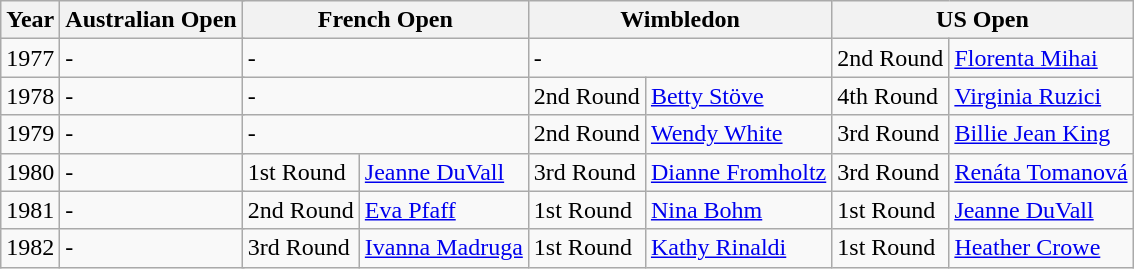<table class="wikitable">
<tr>
<th>Year</th>
<th colspan="2">Australian Open</th>
<th colspan="2">French Open</th>
<th colspan="2">Wimbledon</th>
<th colspan="2">US Open</th>
</tr>
<tr>
<td>1977</td>
<td colspan="2">-</td>
<td colspan="2">-</td>
<td colspan="2">-</td>
<td><abbr>2nd Round</abbr></td>
<td><a href='#'>Florenta Mihai</a></td>
</tr>
<tr>
<td>1978</td>
<td colspan="2">-</td>
<td colspan="2">-</td>
<td>2nd Round</td>
<td><a href='#'>Betty Stöve</a></td>
<td><abbr>4th Round</abbr></td>
<td><a href='#'>Virginia Ruzici</a></td>
</tr>
<tr>
<td>1979</td>
<td colspan="2">-</td>
<td colspan="2">-</td>
<td><abbr>2nd Round</abbr></td>
<td><a href='#'>Wendy White</a></td>
<td><abbr>3rd Round</abbr></td>
<td><a href='#'>Billie Jean King</a></td>
</tr>
<tr>
<td>1980</td>
<td colspan="2">-</td>
<td>1st Round</td>
<td><a href='#'>Jeanne DuVall</a></td>
<td>3rd Round</td>
<td><a href='#'>Dianne Fromholtz</a></td>
<td><abbr>3rd Round</abbr></td>
<td><a href='#'>Renáta Tomanová</a></td>
</tr>
<tr>
<td>1981</td>
<td colspan="2">-</td>
<td><abbr>2nd Round</abbr></td>
<td><a href='#'>Eva Pfaff</a></td>
<td><abbr>1st Round</abbr></td>
<td><a href='#'>Nina Bohm</a></td>
<td><abbr>1st Round</abbr></td>
<td><a href='#'>Jeanne DuVall</a></td>
</tr>
<tr>
<td>1982</td>
<td colspan="2">-</td>
<td><abbr>3rd Round</abbr></td>
<td><a href='#'>Ivanna Madruga</a></td>
<td><abbr>1st Round</abbr></td>
<td><a href='#'>Kathy Rinaldi</a></td>
<td><abbr>1st Round</abbr></td>
<td><a href='#'>Heather Crowe</a></td>
</tr>
</table>
